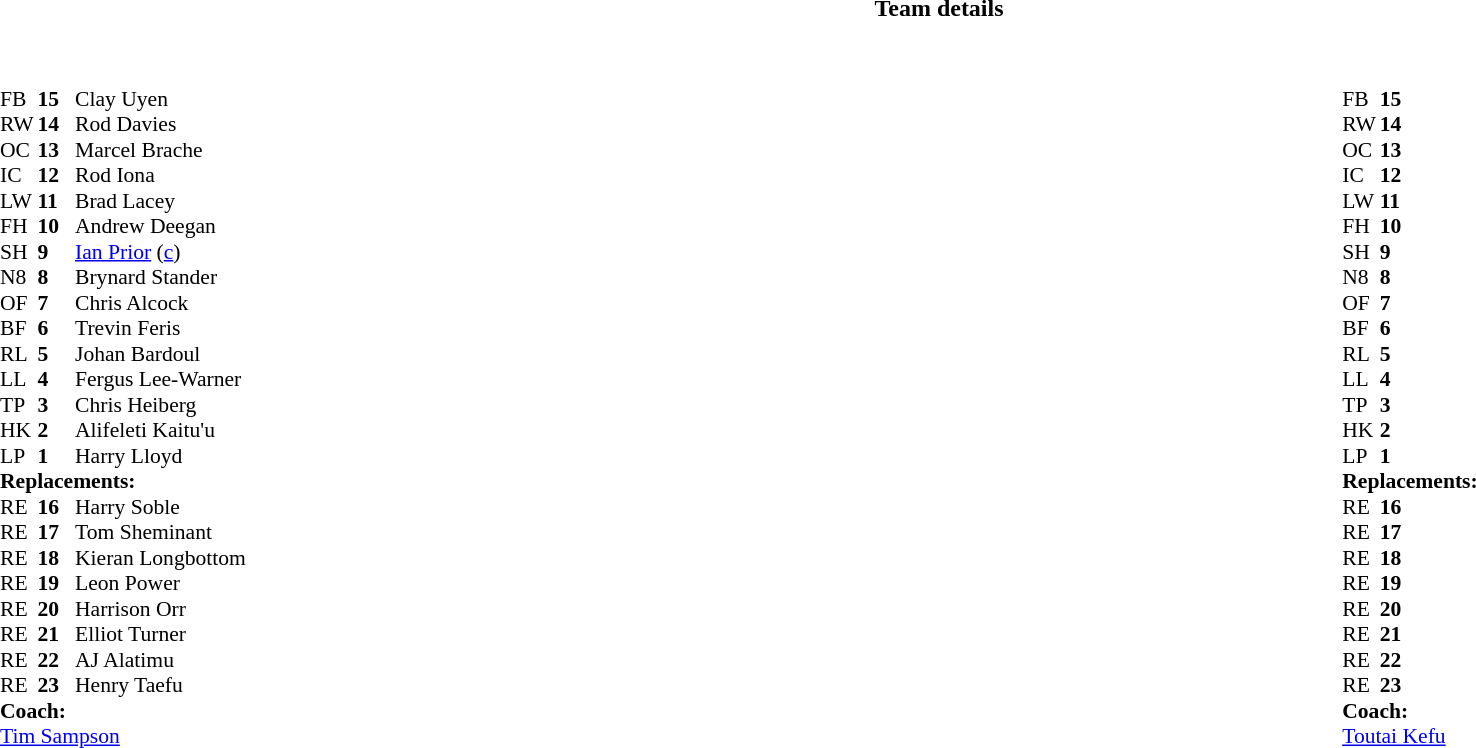<table border="0" style="width:100%;" class="collapsible collapsed">
<tr>
<th>Team details</th>
</tr>
<tr>
<td><br><table style="width:100%;">
<tr>
<td style="vertical-align:top; width:50%;"><br><table style="font-size: 90%" cellspacing="0" cellpadding="0">
<tr>
<th width="25"></th>
<th width="25"></th>
</tr>
<tr>
<td>FB</td>
<td><strong>15</strong></td>
<td>Clay Uyen</td>
</tr>
<tr>
<td>RW</td>
<td><strong>14</strong></td>
<td>Rod Davies</td>
</tr>
<tr>
<td>OC</td>
<td><strong>13</strong></td>
<td>Marcel Brache</td>
</tr>
<tr>
<td>IC</td>
<td><strong>12</strong></td>
<td>Rod Iona</td>
</tr>
<tr>
<td>LW</td>
<td><strong>11</strong></td>
<td>Brad Lacey</td>
</tr>
<tr>
<td>FH</td>
<td><strong>10</strong></td>
<td>Andrew Deegan</td>
</tr>
<tr>
<td>SH</td>
<td><strong>9</strong></td>
<td><a href='#'>Ian Prior</a> (<a href='#'>c</a>)</td>
</tr>
<tr>
<td>N8</td>
<td><strong>8</strong></td>
<td>Brynard Stander</td>
</tr>
<tr>
<td>OF</td>
<td><strong>7</strong></td>
<td>Chris Alcock</td>
</tr>
<tr>
<td>BF</td>
<td><strong>6</strong></td>
<td>Trevin Feris</td>
</tr>
<tr>
<td>RL</td>
<td><strong>5</strong></td>
<td>Johan Bardoul</td>
</tr>
<tr>
<td>LL</td>
<td><strong>4</strong></td>
<td>Fergus Lee-Warner</td>
</tr>
<tr>
<td>TP</td>
<td><strong>3</strong></td>
<td>Chris Heiberg</td>
</tr>
<tr>
<td>HK</td>
<td><strong>2</strong></td>
<td>Alifeleti Kaitu'u</td>
</tr>
<tr>
<td>LP</td>
<td><strong>1</strong></td>
<td>Harry Lloyd</td>
</tr>
<tr>
<td colspan=3><strong>Replacements:</strong></td>
</tr>
<tr>
<td>RE</td>
<td><strong>16</strong></td>
<td>Harry Soble</td>
</tr>
<tr>
<td>RE</td>
<td><strong>17</strong></td>
<td>Tom Sheminant</td>
</tr>
<tr>
<td>RE</td>
<td><strong>18</strong></td>
<td>Kieran Longbottom</td>
</tr>
<tr>
<td>RE</td>
<td><strong>19</strong></td>
<td>Leon Power</td>
</tr>
<tr>
<td>RE</td>
<td><strong>20</strong></td>
<td>Harrison Orr</td>
</tr>
<tr>
<td>RE</td>
<td><strong>21</strong></td>
<td>Elliot Turner</td>
</tr>
<tr>
<td>RE</td>
<td><strong>22</strong></td>
<td>AJ Alatimu</td>
</tr>
<tr>
<td>RE</td>
<td><strong>23</strong></td>
<td>Henry Taefu</td>
</tr>
<tr>
<td colspan=3><strong>Coach:</strong></td>
</tr>
<tr>
<td colspan="4"> <a href='#'>Tim Sampson</a></td>
</tr>
</table>
</td>
<td style="vertical-align:top; width:50%;"><br><table cellspacing="0" cellpadding="0" style="font-size:90%; margin:auto;">
<tr>
<th width="25"></th>
<th width="25"></th>
</tr>
<tr>
<td>FB</td>
<td><strong>15</strong></td>
<td></td>
</tr>
<tr>
<td>RW</td>
<td><strong>14</strong></td>
<td></td>
</tr>
<tr>
<td>OC</td>
<td><strong>13</strong></td>
<td></td>
</tr>
<tr>
<td>IC</td>
<td><strong>12</strong></td>
<td></td>
</tr>
<tr>
<td>LW</td>
<td><strong>11</strong></td>
<td></td>
</tr>
<tr>
<td>FH</td>
<td><strong>10</strong></td>
<td></td>
</tr>
<tr>
<td>SH</td>
<td><strong>9</strong></td>
<td></td>
</tr>
<tr>
<td>N8</td>
<td><strong>8</strong></td>
<td></td>
</tr>
<tr>
<td>OF</td>
<td><strong>7</strong></td>
<td></td>
</tr>
<tr>
<td>BF</td>
<td><strong>6</strong></td>
<td></td>
</tr>
<tr>
<td>RL</td>
<td><strong>5</strong></td>
<td></td>
</tr>
<tr>
<td>LL</td>
<td><strong>4</strong></td>
<td></td>
</tr>
<tr>
<td>TP</td>
<td><strong>3</strong></td>
<td></td>
</tr>
<tr>
<td>HK</td>
<td><strong>2</strong></td>
<td></td>
</tr>
<tr>
<td>LP</td>
<td><strong>1</strong></td>
<td></td>
</tr>
<tr>
<td colspan="3"><strong>Replacements:</strong></td>
</tr>
<tr>
<td>RE</td>
<td><strong>16</strong></td>
<td></td>
</tr>
<tr>
<td>RE</td>
<td><strong>17</strong></td>
<td></td>
</tr>
<tr>
<td>RE</td>
<td><strong>18</strong></td>
<td></td>
</tr>
<tr>
<td>RE</td>
<td><strong>19</strong></td>
<td></td>
</tr>
<tr>
<td>RE</td>
<td><strong>20</strong></td>
<td></td>
</tr>
<tr>
<td>RE</td>
<td><strong>21</strong></td>
<td></td>
</tr>
<tr>
<td>RE</td>
<td><strong>22</strong></td>
<td></td>
</tr>
<tr>
<td>RE</td>
<td><strong>23</strong></td>
<td></td>
</tr>
<tr>
<td colspan="3"><strong>Coach:</strong></td>
</tr>
<tr>
<td colspan="4"> <a href='#'>Toutai Kefu</a></td>
</tr>
</table>
</td>
</tr>
</table>
</td>
</tr>
</table>
